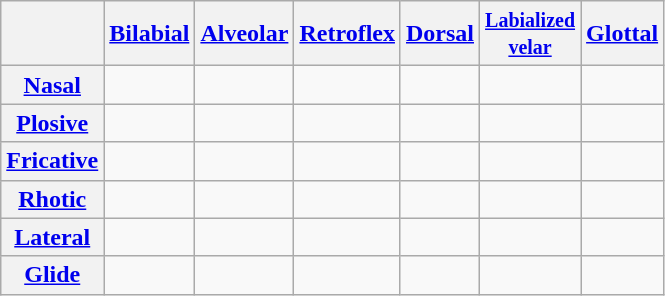<table class="wikitable" style="text-align: center;">
<tr>
<th></th>
<th><a href='#'>Bilabial</a></th>
<th><a href='#'>Alveolar</a></th>
<th><a href='#'>Retroflex</a></th>
<th><a href='#'>Dorsal</a></th>
<th><small><a href='#'>Labialized<br>velar</a></small></th>
<th><a href='#'>Glottal</a></th>
</tr>
<tr>
<th><a href='#'>Nasal</a></th>
<td> </td>
<td> </td>
<td></td>
<td> </td>
<td> </td>
<td></td>
</tr>
<tr>
<th><a href='#'>Plosive</a></th>
<td> </td>
<td> </td>
<td> </td>
<td> </td>
<td> </td>
<td></td>
</tr>
<tr>
<th><a href='#'>Fricative</a></th>
<td> </td>
<td> </td>
<td></td>
<td> </td>
<td></td>
<td> </td>
</tr>
<tr>
<th><a href='#'>Rhotic</a></th>
<td></td>
<td> </td>
<td></td>
<td></td>
<td></td>
<td></td>
</tr>
<tr>
<th><a href='#'>Lateral</a></th>
<td></td>
<td> </td>
<td></td>
<td></td>
<td></td>
<td></td>
</tr>
<tr>
<th><a href='#'>Glide</a></th>
<td></td>
<td></td>
<td></td>
<td></td>
<td> </td>
<td></td>
</tr>
</table>
